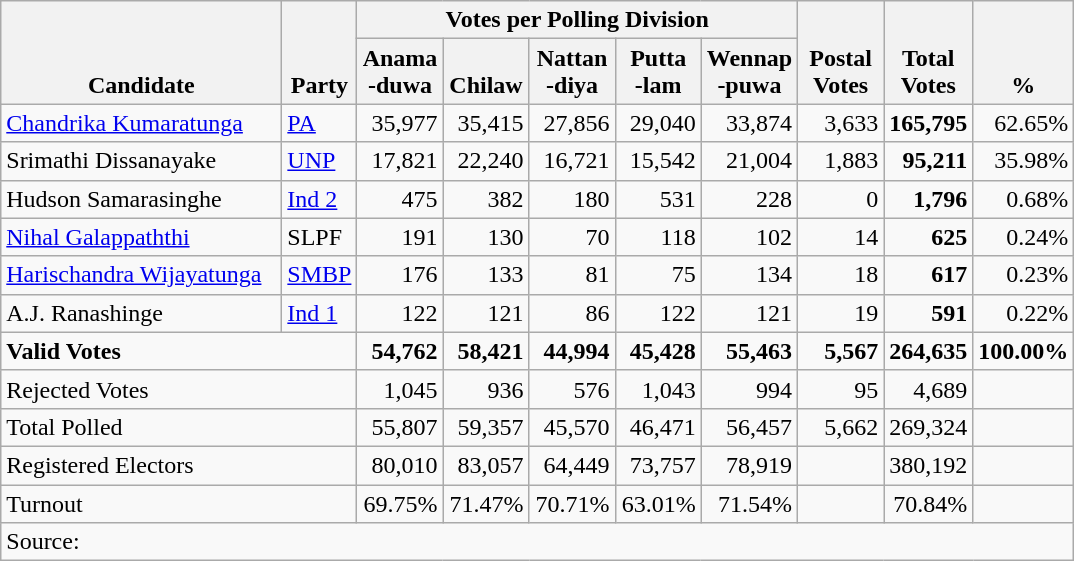<table class="wikitable" border="1" style="text-align:right;">
<tr>
<th align=left valign=bottom rowspan=2 width="180">Candidate</th>
<th align=left valign=bottom rowspan=2 width="40">Party</th>
<th colspan=5>Votes per Polling Division</th>
<th align=center valign=bottom rowspan=2 width="50">Postal<br>Votes</th>
<th align=center valign=bottom rowspan=2 width="50">Total Votes</th>
<th align=center valign=bottom rowspan=2 width="50">%</th>
</tr>
<tr>
<th align=center valign=bottom width="50">Anama<br>-duwa</th>
<th align=center valign=bottom width="50">Chilaw</th>
<th align=center valign=bottom width="50">Nattan<br>-diya</th>
<th align=center valign=bottom width="50">Putta<br>-lam</th>
<th align=center valign=bottom width="50">Wennap<br>-puwa</th>
</tr>
<tr>
<td align=left><a href='#'>Chandrika Kumaratunga</a></td>
<td align=left><a href='#'>PA</a></td>
<td>35,977</td>
<td>35,415</td>
<td>27,856</td>
<td>29,040</td>
<td>33,874</td>
<td>3,633</td>
<td><strong>165,795</strong></td>
<td>62.65%</td>
</tr>
<tr>
<td align=left>Srimathi Dissanayake</td>
<td align=left><a href='#'>UNP</a></td>
<td>17,821</td>
<td>22,240</td>
<td>16,721</td>
<td>15,542</td>
<td>21,004</td>
<td>1,883</td>
<td><strong>95,211</strong></td>
<td>35.98%</td>
</tr>
<tr>
<td align=left>Hudson Samarasinghe</td>
<td align=left><a href='#'>Ind 2</a></td>
<td>475</td>
<td>382</td>
<td>180</td>
<td>531</td>
<td>228</td>
<td>0</td>
<td><strong>1,796</strong></td>
<td>0.68%</td>
</tr>
<tr>
<td align=left><a href='#'>Nihal Galappaththi</a></td>
<td align=left>SLPF</td>
<td>191</td>
<td>130</td>
<td>70</td>
<td>118</td>
<td>102</td>
<td>14</td>
<td><strong>625</strong></td>
<td>0.24%</td>
</tr>
<tr>
<td align=left><a href='#'>Harischandra Wijayatunga</a></td>
<td align=left><a href='#'>SMBP</a></td>
<td>176</td>
<td>133</td>
<td>81</td>
<td>75</td>
<td>134</td>
<td>18</td>
<td><strong>617</strong></td>
<td>0.23%</td>
</tr>
<tr>
<td align=left>A.J. Ranashinge</td>
<td align=left><a href='#'>Ind 1</a></td>
<td>122</td>
<td>121</td>
<td>86</td>
<td>122</td>
<td>121</td>
<td>19</td>
<td><strong>591</strong></td>
<td>0.22%</td>
</tr>
<tr>
<td align=left colspan=2><strong>Valid Votes</strong></td>
<td><strong>54,762</strong></td>
<td><strong>58,421</strong></td>
<td><strong>44,994</strong></td>
<td><strong>45,428</strong></td>
<td><strong>55,463</strong></td>
<td><strong>5,567</strong></td>
<td><strong>264,635</strong></td>
<td><strong>100.00%</strong></td>
</tr>
<tr>
<td align=left colspan=2>Rejected Votes</td>
<td>1,045</td>
<td>936</td>
<td>576</td>
<td>1,043</td>
<td>994</td>
<td>95</td>
<td>4,689</td>
<td></td>
</tr>
<tr>
<td align=left colspan=2>Total Polled</td>
<td>55,807</td>
<td>59,357</td>
<td>45,570</td>
<td>46,471</td>
<td>56,457</td>
<td>5,662</td>
<td>269,324</td>
<td></td>
</tr>
<tr>
<td align=left colspan=2>Registered Electors</td>
<td>80,010</td>
<td>83,057</td>
<td>64,449</td>
<td>73,757</td>
<td>78,919</td>
<td></td>
<td>380,192</td>
<td></td>
</tr>
<tr>
<td align=left colspan=2>Turnout</td>
<td>69.75%</td>
<td>71.47%</td>
<td>70.71%</td>
<td>63.01%</td>
<td>71.54%</td>
<td></td>
<td>70.84%</td>
<td></td>
</tr>
<tr>
<td align=left colspan=10>Source:</td>
</tr>
</table>
